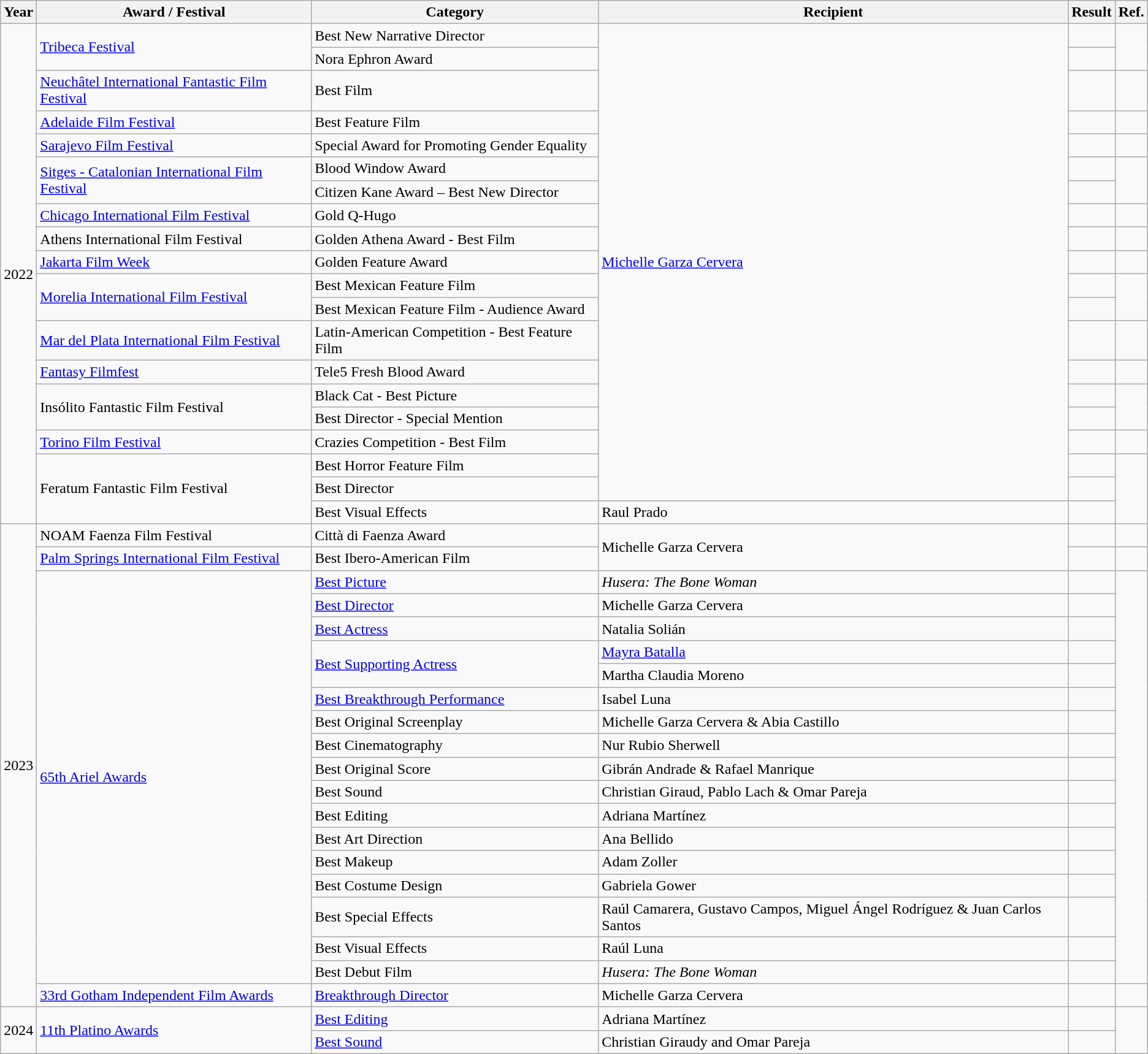<table class="wikitable">
<tr>
<th>Year</th>
<th>Award / Festival</th>
<th>Category</th>
<th>Recipient</th>
<th>Result</th>
<th>Ref.</th>
</tr>
<tr>
<td rowspan="20">2022</td>
<td rowspan="2"><a href='#'>Tribeca Festival</a></td>
<td>Best New Narrative Director</td>
<td rowspan="19"><a href='#'>Michelle Garza Cervera</a></td>
<td></td>
<td rowspan="2"></td>
</tr>
<tr>
<td>Nora Ephron Award</td>
<td></td>
</tr>
<tr>
<td><a href='#'>Neuchâtel International Fantastic Film Festival</a></td>
<td>Best Film</td>
<td></td>
<td></td>
</tr>
<tr>
<td><a href='#'>Adelaide Film Festival</a></td>
<td>Best Feature Film</td>
<td></td>
<td></td>
</tr>
<tr>
<td><a href='#'>Sarajevo Film Festival</a></td>
<td>Special Award for Promoting Gender Equality</td>
<td></td>
<td></td>
</tr>
<tr>
<td rowspan="2"><a href='#'>Sitges - Catalonian International Film Festival</a></td>
<td>Blood Window Award</td>
<td></td>
<td rowspan="2"></td>
</tr>
<tr>
<td>Citizen Kane Award – Best New Director</td>
<td></td>
</tr>
<tr>
<td><a href='#'>Chicago International Film Festival</a></td>
<td>Gold Q-Hugo</td>
<td></td>
<td></td>
</tr>
<tr>
<td>Athens International Film Festival</td>
<td>Golden Athena Award - Best Film</td>
<td></td>
<td></td>
</tr>
<tr>
<td><a href='#'>Jakarta Film Week</a></td>
<td>Golden Feature Award</td>
<td></td>
<td></td>
</tr>
<tr>
<td rowspan="2"><a href='#'>Morelia International Film Festival</a></td>
<td>Best Mexican Feature Film</td>
<td></td>
<td rowspan="2"></td>
</tr>
<tr>
<td>Best Mexican Feature Film - Audience Award</td>
<td></td>
</tr>
<tr>
<td><a href='#'>Mar del Plata International Film Festival</a></td>
<td>Latin-American Competition - Best Feature Film</td>
<td></td>
<td></td>
</tr>
<tr>
<td><a href='#'>Fantasy Filmfest</a></td>
<td>Tele5 Fresh Blood Award</td>
<td></td>
<td></td>
</tr>
<tr>
<td rowspan="2">Insólito Fantastic Film Festival</td>
<td>Black Cat - Best Picture</td>
<td></td>
<td rowspan="2"></td>
</tr>
<tr>
<td>Best Director - Special Mention</td>
<td></td>
</tr>
<tr>
<td><a href='#'>Torino Film Festival</a></td>
<td>Crazies Competition - Best Film</td>
<td></td>
<td></td>
</tr>
<tr>
<td rowspan="3">Feratum Fantastic Film Festival</td>
<td>Best Horror Feature Film</td>
<td></td>
<td rowspan="3"></td>
</tr>
<tr>
<td>Best Director</td>
<td></td>
</tr>
<tr>
<td>Best Visual Effects</td>
<td>Raul Prado</td>
<td></td>
</tr>
<tr>
<td rowspan="20">2023</td>
<td>NOAM Faenza Film Festival</td>
<td>Città di Faenza Award</td>
<td rowspan="2">Michelle Garza Cervera</td>
<td></td>
<td></td>
</tr>
<tr>
<td><a href='#'>Palm Springs International Film Festival</a></td>
<td>Best Ibero-American Film</td>
<td></td>
<td></td>
</tr>
<tr>
<td rowspan="17"><a href='#'>65th Ariel Awards</a></td>
<td><a href='#'>Best Picture</a></td>
<td><em>Husera: The Bone Woman</em></td>
<td></td>
<td rowspan="17"></td>
</tr>
<tr>
<td><a href='#'>Best Director</a></td>
<td>Michelle Garza Cervera</td>
<td></td>
</tr>
<tr>
<td><a href='#'>Best Actress</a></td>
<td>Natalia Solián</td>
<td></td>
</tr>
<tr>
<td rowspan = "2"><a href='#'>Best Supporting Actress</a></td>
<td><a href='#'>Mayra Batalla</a></td>
<td></td>
</tr>
<tr>
<td>Martha Claudia Moreno</td>
<td></td>
</tr>
<tr>
<td><a href='#'>Best Breakthrough Performance</a></td>
<td>Isabel Luna</td>
<td></td>
</tr>
<tr>
<td>Best Original Screenplay</td>
<td>Michelle Garza Cervera & Abia Castillo</td>
<td></td>
</tr>
<tr>
<td>Best Cinematography</td>
<td>Nur Rubio Sherwell</td>
<td></td>
</tr>
<tr>
<td>Best Original Score</td>
<td>Gibrán Andrade & Rafael Manrique</td>
<td></td>
</tr>
<tr>
<td>Best Sound</td>
<td>Christian Giraud, Pablo Lach & Omar Pareja</td>
<td></td>
</tr>
<tr>
<td>Best Editing</td>
<td>Adriana Martínez</td>
<td></td>
</tr>
<tr>
<td>Best Art Direction</td>
<td>Ana Bellido</td>
<td></td>
</tr>
<tr>
<td>Best Makeup</td>
<td>Adam Zoller</td>
<td></td>
</tr>
<tr>
<td>Best Costume Design</td>
<td>Gabriela Gower</td>
<td></td>
</tr>
<tr>
<td>Best Special Effects</td>
<td>Raúl Camarera, Gustavo Campos, Miguel Ángel Rodríguez & Juan Carlos Santos</td>
<td></td>
</tr>
<tr>
<td>Best Visual Effects</td>
<td>Raúl Luna</td>
<td></td>
</tr>
<tr>
<td>Best Debut Film</td>
<td><em>Husera: The Bone Woman</em></td>
<td></td>
</tr>
<tr>
<td><a href='#'>33rd Gotham Independent Film Awards</a></td>
<td><a href='#'>Breakthrough Director</a></td>
<td>Michelle Garza Cervera</td>
<td></td>
<td align="center"></td>
</tr>
<tr>
<td rowspan="2">2024</td>
<td rowspan="2"><a href='#'>11th Platino Awards</a></td>
<td><a href='#'>Best Editing</a></td>
<td>Adriana Martínez</td>
<td></td>
<td rowspan="2"></td>
</tr>
<tr>
<td><a href='#'>Best Sound</a></td>
<td>Christian Giraudy and Omar Pareja</td>
<td></td>
</tr>
</table>
